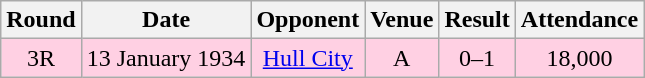<table style="text-align:center;" class="wikitable sortable">
<tr>
<th>Round</th>
<th>Date</th>
<th>Opponent</th>
<th>Venue</th>
<th>Result</th>
<th>Attendance</th>
</tr>
<tr style="background:#ffd0e3;">
<td>3R</td>
<td>13 January 1934</td>
<td><a href='#'>Hull City</a></td>
<td>A</td>
<td>0–1</td>
<td>18,000</td>
</tr>
</table>
